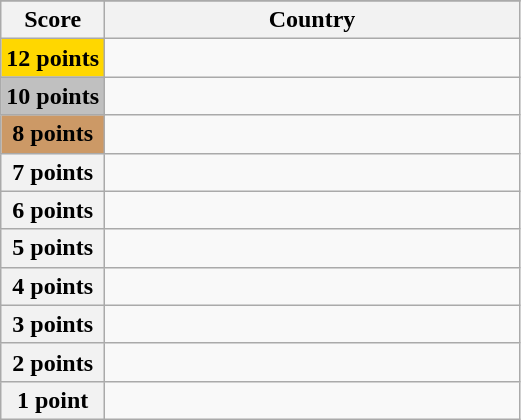<table class="wikitable">
<tr>
</tr>
<tr>
<th scope="col" width="20%">Score</th>
<th scope="col">Country</th>
</tr>
<tr>
<th scope="row" style="background:gold">12 points</th>
<td></td>
</tr>
<tr>
<th scope="row" style="background:silver">10 points</th>
<td></td>
</tr>
<tr>
<th scope="row" style="background:#CC9966">8 points</th>
<td></td>
</tr>
<tr>
<th scope="row">7 points</th>
<td></td>
</tr>
<tr>
<th scope="row">6 points</th>
<td></td>
</tr>
<tr>
<th scope="row">5 points</th>
<td></td>
</tr>
<tr>
<th scope="row">4 points</th>
<td></td>
</tr>
<tr>
<th scope="row">3 points</th>
<td></td>
</tr>
<tr>
<th scope="row">2 points</th>
<td></td>
</tr>
<tr>
<th scope="row">1 point</th>
<td></td>
</tr>
</table>
